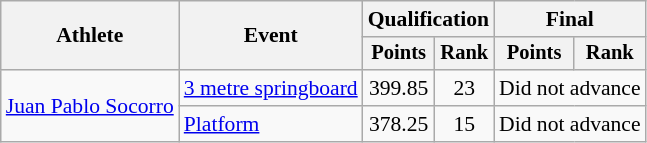<table class="wikitable" style="font-size:90%">
<tr>
<th rowspan="2">Athlete</th>
<th rowspan="2">Event</th>
<th colspan=2>Qualification</th>
<th colspan=2>Final</th>
</tr>
<tr style="font-size:95%">
<th>Points</th>
<th>Rank</th>
<th>Points</th>
<th>Rank</th>
</tr>
<tr align=center>
<td align=left rowspan=2><a href='#'>Juan Pablo Socorro</a></td>
<td align=left><a href='#'>3 metre springboard</a></td>
<td>399.85</td>
<td>23</td>
<td colspan=2>Did not advance</td>
</tr>
<tr align=center>
<td align=left><a href='#'>Platform</a></td>
<td>378.25</td>
<td>15</td>
<td colspan=2>Did not advance</td>
</tr>
</table>
